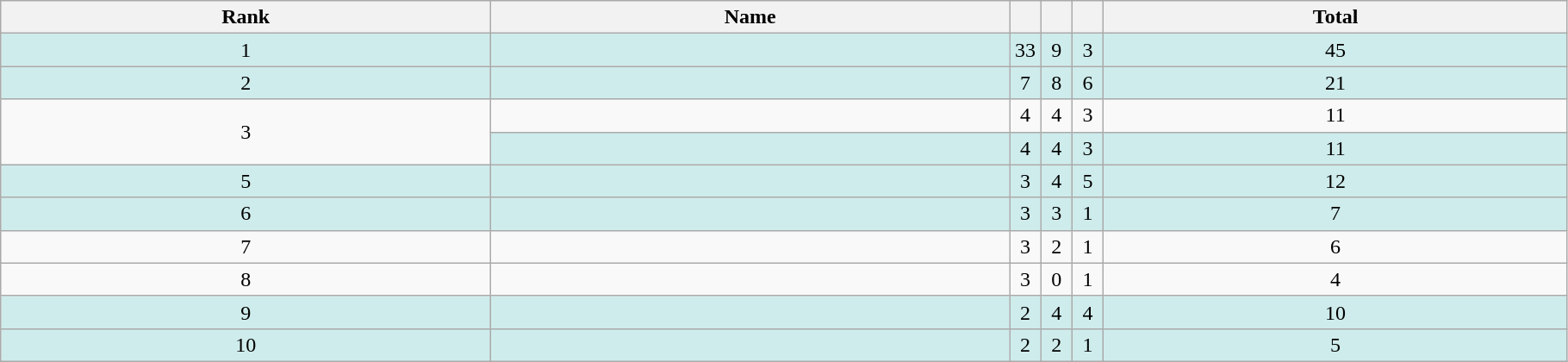<table class="wikitable" width=96% style="text-align:center">
<tr>
<th>Rank</th>
<th>Name</th>
<th style="width:2%;" bgcolor=gold></th>
<th style="width:2%;" bgcolor=silver></th>
<th style="width:2%;" bgcolor=cc9966></th>
<th>Total</th>
</tr>
<tr style="background:#CFECEC">
<td>1</td>
<td align=left></td>
<td>33</td>
<td>9</td>
<td>3</td>
<td>45</td>
</tr>
<tr style="background:#CFECEC">
<td>2</td>
<td align=left></td>
<td>7</td>
<td>8</td>
<td>6</td>
<td>21</td>
</tr>
<tr>
<td rowspan=2>3</td>
<td align=left></td>
<td>4</td>
<td>4</td>
<td>3</td>
<td>11</td>
</tr>
<tr style="background:#CFECEC">
<td align=left></td>
<td>4</td>
<td>4</td>
<td>3</td>
<td>11</td>
</tr>
<tr style="background:#CFECEC">
<td>5</td>
<td align=left></td>
<td>3</td>
<td>4</td>
<td>5</td>
<td>12</td>
</tr>
<tr style="background:#CFECEC">
<td>6</td>
<td align=left></td>
<td>3</td>
<td>3</td>
<td>1</td>
<td>7</td>
</tr>
<tr>
<td>7</td>
<td align=left></td>
<td>3</td>
<td>2</td>
<td>1</td>
<td>6</td>
</tr>
<tr>
<td>8</td>
<td align=left></td>
<td>3</td>
<td>0</td>
<td>1</td>
<td>4</td>
</tr>
<tr style="background:#CFECEC">
<td>9</td>
<td align=left></td>
<td>2</td>
<td>4</td>
<td>4</td>
<td>10</td>
</tr>
<tr style="background:#CFECEC">
<td>10</td>
<td align=left></td>
<td>2</td>
<td>2</td>
<td>1</td>
<td>5</td>
</tr>
</table>
